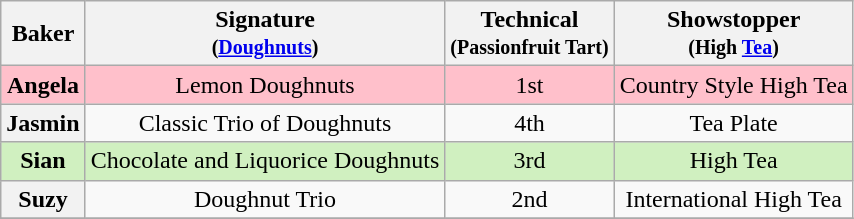<table class="wikitable sortable" style="text-align:center">
<tr>
<th>Baker</th>
<th class="unsortable">Signature<br><small>(<a href='#'>Doughnuts</a>)</small></th>
<th>Technical<br><small>(Passionfruit Tart)</small></th>
<th class="unsortable">Showstopper<br><small>(High <a href='#'>Tea</a>)</small></th>
</tr>
<tr style="background:Pink;">
<th style="background:Pink;">Angela</th>
<td>Lemon Doughnuts</td>
<td>1st</td>
<td>Country Style High Tea</td>
</tr>
<tr>
<th>Jasmin</th>
<td>Classic Trio of Doughnuts</td>
<td>4th</td>
<td>Tea Plate</td>
</tr>
<tr style="background:#d0f0c0;">
<th style="background:#d0f0c0;">Sian</th>
<td>Chocolate and Liquorice Doughnuts</td>
<td>3rd</td>
<td>High Tea</td>
</tr>
<tr>
<th>Suzy</th>
<td>Doughnut Trio</td>
<td>2nd</td>
<td>International High Tea</td>
</tr>
<tr>
</tr>
</table>
